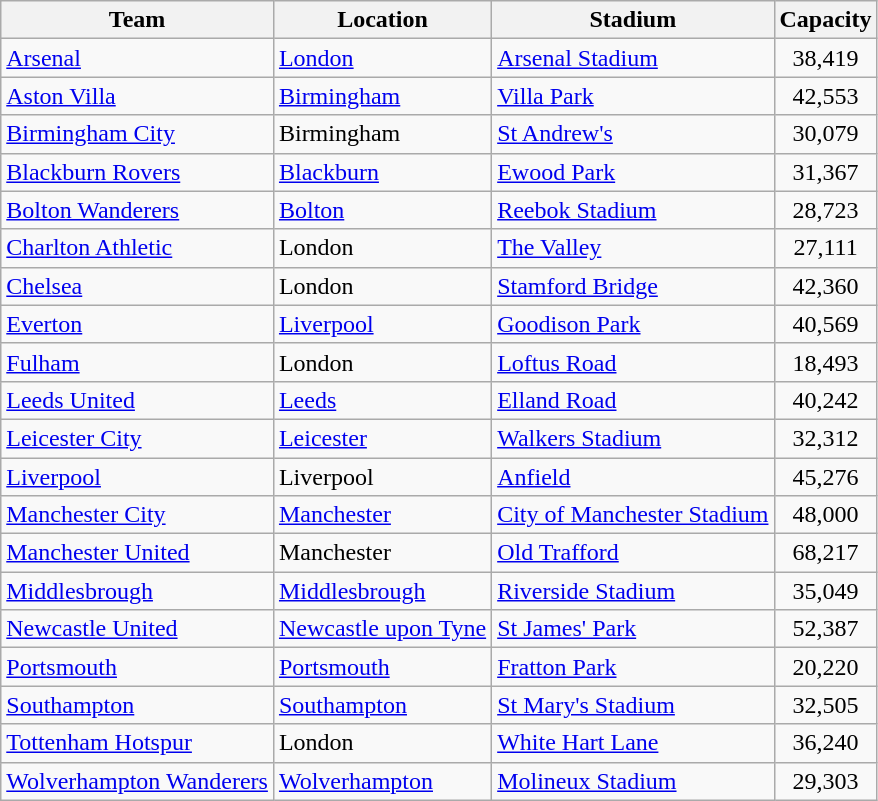<table class="wikitable sortable">
<tr>
<th>Team</th>
<th>Location</th>
<th>Stadium</th>
<th>Capacity</th>
</tr>
<tr>
<td><a href='#'>Arsenal</a></td>
<td><a href='#'>London</a> </td>
<td><a href='#'>Arsenal Stadium</a></td>
<td align="center">38,419</td>
</tr>
<tr>
<td><a href='#'>Aston Villa</a></td>
<td><a href='#'>Birmingham</a> </td>
<td><a href='#'>Villa Park</a></td>
<td align="center">42,553</td>
</tr>
<tr>
<td><a href='#'>Birmingham City</a></td>
<td>Birmingham </td>
<td><a href='#'>St Andrew's</a></td>
<td align="center">30,079</td>
</tr>
<tr>
<td><a href='#'>Blackburn Rovers</a></td>
<td><a href='#'>Blackburn</a></td>
<td><a href='#'>Ewood Park</a></td>
<td align="center">31,367</td>
</tr>
<tr>
<td><a href='#'>Bolton Wanderers</a></td>
<td><a href='#'>Bolton</a></td>
<td><a href='#'>Reebok Stadium</a></td>
<td align="center">28,723</td>
</tr>
<tr>
<td><a href='#'>Charlton Athletic</a></td>
<td>London </td>
<td><a href='#'>The Valley</a></td>
<td align="center">27,111</td>
</tr>
<tr>
<td><a href='#'>Chelsea</a></td>
<td>London </td>
<td><a href='#'>Stamford Bridge</a></td>
<td align="center">42,360</td>
</tr>
<tr>
<td><a href='#'>Everton</a></td>
<td><a href='#'>Liverpool</a> </td>
<td><a href='#'>Goodison Park</a></td>
<td align="center">40,569</td>
</tr>
<tr>
<td><a href='#'>Fulham</a></td>
<td>London </td>
<td><a href='#'>Loftus Road</a></td>
<td align="center">18,493</td>
</tr>
<tr>
<td><a href='#'>Leeds United</a></td>
<td><a href='#'>Leeds</a></td>
<td><a href='#'>Elland Road</a></td>
<td align="center">40,242</td>
</tr>
<tr>
<td><a href='#'>Leicester City</a></td>
<td><a href='#'>Leicester</a></td>
<td><a href='#'>Walkers Stadium</a></td>
<td align="center">32,312</td>
</tr>
<tr>
<td><a href='#'>Liverpool</a></td>
<td>Liverpool </td>
<td><a href='#'>Anfield</a></td>
<td align="center">45,276</td>
</tr>
<tr>
<td><a href='#'>Manchester City</a></td>
<td><a href='#'>Manchester</a> </td>
<td><a href='#'>City of Manchester Stadium</a></td>
<td align="center">48,000</td>
</tr>
<tr>
<td><a href='#'>Manchester United</a></td>
<td>Manchester </td>
<td><a href='#'>Old Trafford</a></td>
<td align="center">68,217</td>
</tr>
<tr>
<td><a href='#'>Middlesbrough</a></td>
<td><a href='#'>Middlesbrough</a></td>
<td><a href='#'>Riverside Stadium</a></td>
<td align="center">35,049</td>
</tr>
<tr>
<td><a href='#'>Newcastle United</a></td>
<td><a href='#'>Newcastle upon Tyne</a></td>
<td><a href='#'>St James' Park</a></td>
<td align="center">52,387</td>
</tr>
<tr>
<td><a href='#'>Portsmouth</a></td>
<td><a href='#'>Portsmouth</a></td>
<td><a href='#'>Fratton Park</a></td>
<td align="center">20,220</td>
</tr>
<tr>
<td><a href='#'>Southampton</a></td>
<td><a href='#'>Southampton</a></td>
<td><a href='#'>St Mary's Stadium</a></td>
<td align="center">32,505</td>
</tr>
<tr>
<td><a href='#'>Tottenham Hotspur</a></td>
<td>London </td>
<td><a href='#'>White Hart Lane</a></td>
<td align="center">36,240</td>
</tr>
<tr>
<td><a href='#'>Wolverhampton Wanderers</a></td>
<td><a href='#'>Wolverhampton</a></td>
<td><a href='#'>Molineux Stadium</a></td>
<td align="center">29,303</td>
</tr>
</table>
